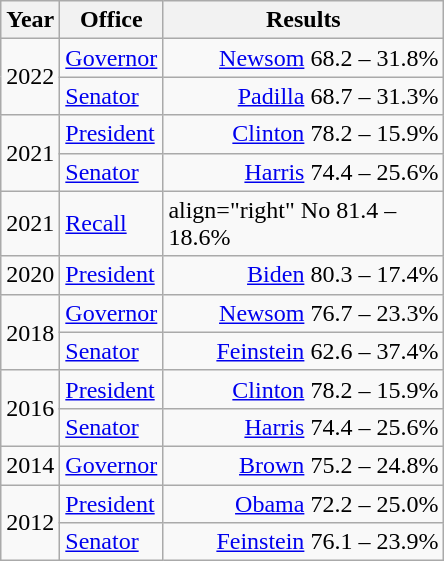<table class=wikitable>
<tr>
<th width="30">Year</th>
<th width="60">Office</th>
<th width="180">Results</th>
</tr>
<tr>
<td rowspan="2">2022</td>
<td><a href='#'>Governor</a></td>
<td align="right" ><a href='#'>Newsom</a> 68.2 – 31.8%</td>
</tr>
<tr>
<td><a href='#'>Senator</a></td>
<td align="right" ><a href='#'>Padilla</a> 68.7 – 31.3%</td>
</tr>
<tr>
<td rowspan="2">2021</td>
<td><a href='#'>President</a></td>
<td align="right" ><a href='#'>Clinton</a> 78.2 – 15.9%</td>
</tr>
<tr>
<td><a href='#'>Senator</a></td>
<td align="right" ><a href='#'>Harris</a> 74.4 – 25.6%</td>
</tr>
<tr>
<td>2021</td>
<td><a href='#'>Recall</a></td>
<td>align="right"  No 81.4 – 18.6%</td>
</tr>
<tr>
<td>2020</td>
<td><a href='#'>President</a></td>
<td align="right" ><a href='#'>Biden</a> 80.3 – 17.4%</td>
</tr>
<tr>
<td rowspan="2">2018</td>
<td><a href='#'>Governor</a></td>
<td align="right" ><a href='#'>Newsom</a> 76.7 – 23.3%</td>
</tr>
<tr>
<td><a href='#'>Senator</a></td>
<td align="right" ><a href='#'>Feinstein</a> 62.6 – 37.4%</td>
</tr>
<tr>
<td rowspan="2">2016</td>
<td><a href='#'>President</a></td>
<td align="right" ><a href='#'>Clinton</a> 78.2 – 15.9%</td>
</tr>
<tr>
<td><a href='#'>Senator</a></td>
<td align="right" ><a href='#'>Harris</a> 74.4 – 25.6%</td>
</tr>
<tr>
<td>2014</td>
<td><a href='#'>Governor</a></td>
<td align="right" ><a href='#'>Brown</a> 75.2 – 24.8%</td>
</tr>
<tr>
<td rowspan="2">2012</td>
<td><a href='#'>President</a></td>
<td align="right" ><a href='#'>Obama</a> 72.2 – 25.0%</td>
</tr>
<tr>
<td><a href='#'>Senator</a></td>
<td align="right" ><a href='#'>Feinstein</a> 76.1 – 23.9%</td>
</tr>
</table>
